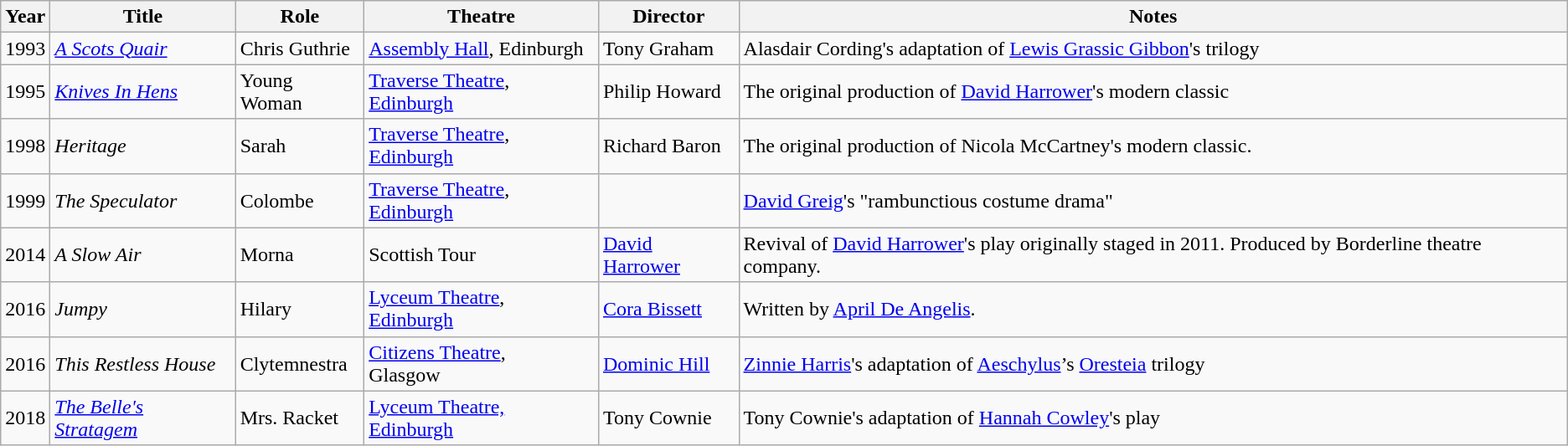<table class="wikitable">
<tr>
<th>Year</th>
<th>Title</th>
<th>Role</th>
<th>Theatre</th>
<th>Director</th>
<th>Notes</th>
</tr>
<tr>
<td>1993</td>
<td><em><a href='#'>A Scots Quair</a></em></td>
<td>Chris Guthrie</td>
<td><a href='#'>Assembly Hall</a>, Edinburgh</td>
<td>Tony Graham</td>
<td>Alasdair Cording's adaptation of <a href='#'>Lewis Grassic Gibbon</a>'s trilogy</td>
</tr>
<tr>
<td>1995</td>
<td><em><a href='#'>Knives In Hens</a></em></td>
<td>Young Woman</td>
<td><a href='#'>Traverse Theatre</a>,<br><a href='#'>Edinburgh</a></td>
<td>Philip Howard</td>
<td>The original production of <a href='#'>David Harrower</a>'s modern classic</td>
</tr>
<tr>
<td>1998</td>
<td><em>Heritage</em></td>
<td>Sarah</td>
<td><a href='#'>Traverse Theatre</a>,<br><a href='#'>Edinburgh</a></td>
<td>Richard Baron</td>
<td>The original production of Nicola McCartney's modern classic.</td>
</tr>
<tr>
<td>1999</td>
<td><em>The Speculator</em></td>
<td>Colombe</td>
<td><a href='#'>Traverse Theatre</a>,<br><a href='#'>Edinburgh</a></td>
<td></td>
<td><a href='#'>David Greig</a>'s "rambunctious costume drama"</td>
</tr>
<tr>
<td>2014</td>
<td><em>A Slow Air</em></td>
<td>Morna</td>
<td>Scottish Tour</td>
<td><a href='#'>David Harrower</a></td>
<td>Revival of <a href='#'>David Harrower</a>'s play originally staged in 2011. Produced by Borderline theatre company.</td>
</tr>
<tr>
<td>2016</td>
<td><em>Jumpy</em></td>
<td>Hilary</td>
<td><a href='#'>Lyceum Theatre</a>,<br><a href='#'>Edinburgh</a></td>
<td><a href='#'>Cora Bissett</a></td>
<td>Written by <a href='#'>April De Angelis</a>.</td>
</tr>
<tr>
<td>2016</td>
<td><em>This Restless House</em></td>
<td>Clytemnestra</td>
<td><a href='#'>Citizens Theatre</a>,<br>Glasgow</td>
<td><a href='#'>Dominic Hill</a></td>
<td><a href='#'>Zinnie Harris</a>'s adaptation of <a href='#'>Aeschylus</a>’s <a href='#'>Oresteia</a> trilogy</td>
</tr>
<tr>
<td>2018</td>
<td><em><a href='#'>The Belle's Stratagem</a></em></td>
<td>Mrs. Racket</td>
<td><a href='#'>Lyceum Theatre, Edinburgh</a></td>
<td>Tony Cownie</td>
<td>Tony Cownie's adaptation of <a href='#'>Hannah Cowley</a>'s play</td>
</tr>
</table>
